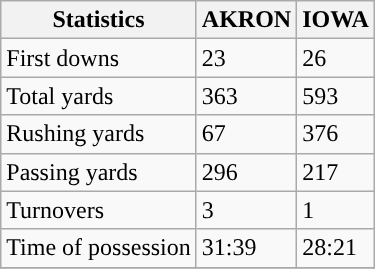<table class="wikitable">
<tr>
<th>Statistics</th>
<th>AKRON</th>
<th>IOWA</th>
</tr>
<tr>
<td>First downs</td>
<td>23</td>
<td>26</td>
</tr>
<tr>
<td>Total yards</td>
<td>363</td>
<td>593</td>
</tr>
<tr>
<td>Rushing yards</td>
<td>67</td>
<td>376</td>
</tr>
<tr>
<td>Passing yards</td>
<td>296</td>
<td>217</td>
</tr>
<tr>
<td>Turnovers</td>
<td>3</td>
<td>1</td>
</tr>
<tr>
<td>Time of possession</td>
<td>31:39</td>
<td>28:21</td>
</tr>
<tr>
</tr>
</table>
